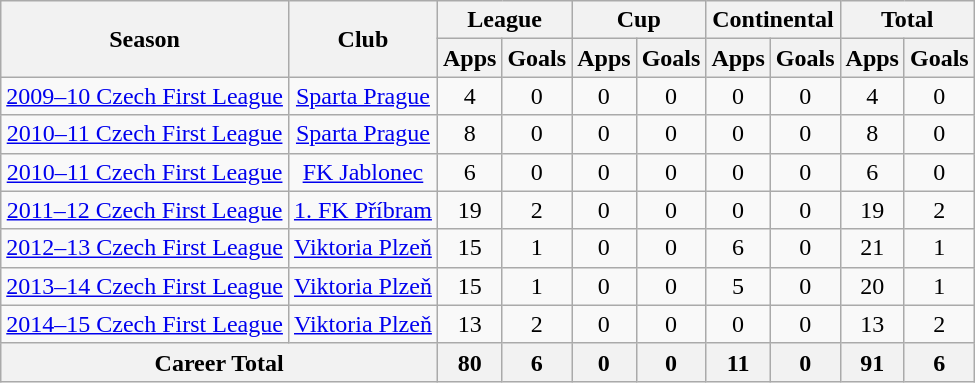<table class="wikitable" style="text-align: center;">
<tr>
<th rowspan="2">Season</th>
<th rowspan="2">Club</th>
<th colspan="2">League</th>
<th colspan="2">Cup</th>
<th colspan="2">Continental</th>
<th colspan="2">Total</th>
</tr>
<tr>
<th>Apps</th>
<th>Goals</th>
<th>Apps</th>
<th>Goals</th>
<th>Apps</th>
<th>Goals</th>
<th>Apps</th>
<th>Goals</th>
</tr>
<tr>
<td><a href='#'>2009–10 Czech First League</a></td>
<td><a href='#'>Sparta Prague</a></td>
<td>4</td>
<td>0</td>
<td>0</td>
<td>0</td>
<td>0</td>
<td>0</td>
<td>4</td>
<td>0</td>
</tr>
<tr>
<td><a href='#'>2010–11 Czech First League</a></td>
<td><a href='#'>Sparta Prague</a></td>
<td>8</td>
<td>0</td>
<td>0</td>
<td>0</td>
<td>0</td>
<td>0</td>
<td>8</td>
<td>0</td>
</tr>
<tr>
<td><a href='#'>2010–11 Czech First League</a></td>
<td><a href='#'>FK Jablonec</a></td>
<td>6</td>
<td>0</td>
<td>0</td>
<td>0</td>
<td>0</td>
<td>0</td>
<td>6</td>
<td>0</td>
</tr>
<tr>
<td><a href='#'>2011–12 Czech First League</a></td>
<td><a href='#'>1. FK Příbram</a></td>
<td>19</td>
<td>2</td>
<td>0</td>
<td>0</td>
<td>0</td>
<td>0</td>
<td>19</td>
<td>2</td>
</tr>
<tr>
<td><a href='#'>2012–13 Czech First League</a></td>
<td><a href='#'>Viktoria Plzeň</a></td>
<td>15</td>
<td>1</td>
<td>0</td>
<td>0</td>
<td>6</td>
<td>0</td>
<td>21</td>
<td>1</td>
</tr>
<tr>
<td><a href='#'>2013–14 Czech First League</a></td>
<td><a href='#'>Viktoria Plzeň</a></td>
<td>15</td>
<td>1</td>
<td>0</td>
<td>0</td>
<td>5</td>
<td>0</td>
<td>20</td>
<td>1</td>
</tr>
<tr>
<td><a href='#'>2014–15 Czech First League</a></td>
<td><a href='#'>Viktoria Plzeň</a></td>
<td>13</td>
<td>2</td>
<td>0</td>
<td>0</td>
<td>0</td>
<td>0</td>
<td>13</td>
<td>2</td>
</tr>
<tr>
<th colspan="2.5">Career Total</th>
<th>80</th>
<th>6</th>
<th>0</th>
<th>0</th>
<th>11</th>
<th>0</th>
<th>91</th>
<th>6</th>
</tr>
</table>
